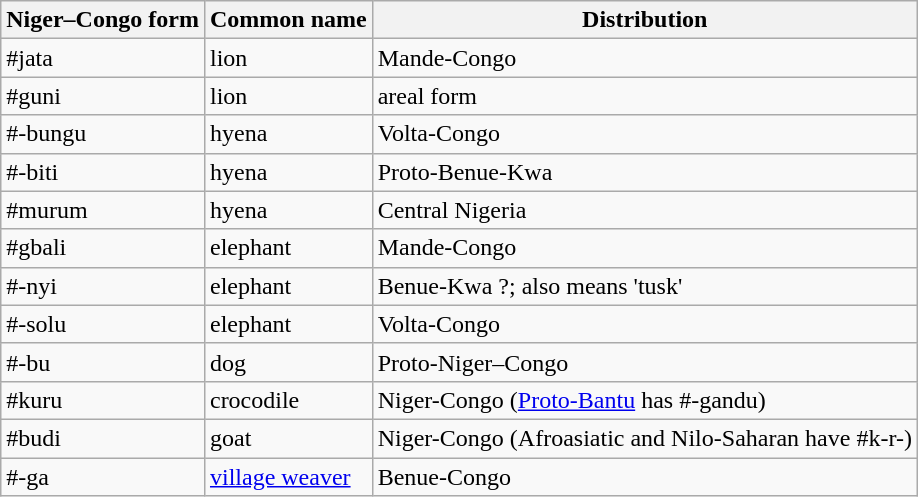<table class="wikitable sortable">
<tr>
<th>Niger–Congo form</th>
<th>Common name</th>
<th>Distribution</th>
</tr>
<tr>
<td>#jata</td>
<td>lion</td>
<td>Mande-Congo</td>
</tr>
<tr>
<td>#guni</td>
<td>lion</td>
<td>areal form</td>
</tr>
<tr>
<td>#-bungu</td>
<td>hyena</td>
<td>Volta-Congo</td>
</tr>
<tr>
<td>#-biti</td>
<td>hyena</td>
<td>Proto-Benue-Kwa</td>
</tr>
<tr>
<td>#murum</td>
<td>hyena</td>
<td>Central Nigeria</td>
</tr>
<tr>
<td>#gbali</td>
<td>elephant</td>
<td>Mande-Congo</td>
</tr>
<tr>
<td>#-nyi</td>
<td>elephant</td>
<td>Benue-Kwa ?; also means 'tusk'</td>
</tr>
<tr>
<td>#-solu</td>
<td>elephant</td>
<td>Volta-Congo</td>
</tr>
<tr>
<td>#-bu</td>
<td>dog</td>
<td>Proto-Niger–Congo</td>
</tr>
<tr>
<td>#kuru</td>
<td>crocodile</td>
<td>Niger-Congo (<a href='#'>Proto-Bantu</a> has #-gandu)</td>
</tr>
<tr>
<td>#budi</td>
<td>goat</td>
<td>Niger-Congo (Afroasiatic and Nilo-Saharan have #k-r-)</td>
</tr>
<tr>
<td>#-ga</td>
<td><a href='#'>village weaver</a></td>
<td>Benue-Congo</td>
</tr>
</table>
